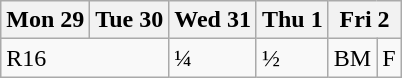<table class="wikitable olympic-schedule tennis">
<tr>
<th>Mon 29</th>
<th>Tue 30</th>
<th>Wed 31</th>
<th>Thu 1</th>
<th colspan=2>Fri 2</th>
</tr>
<tr>
<td colspan=2 class="prelims">R16</td>
<td class="quarterfinals">¼</td>
<td class="semifinals">½</td>
<td class="final">BM</td>
<td class="final">F</td>
</tr>
</table>
